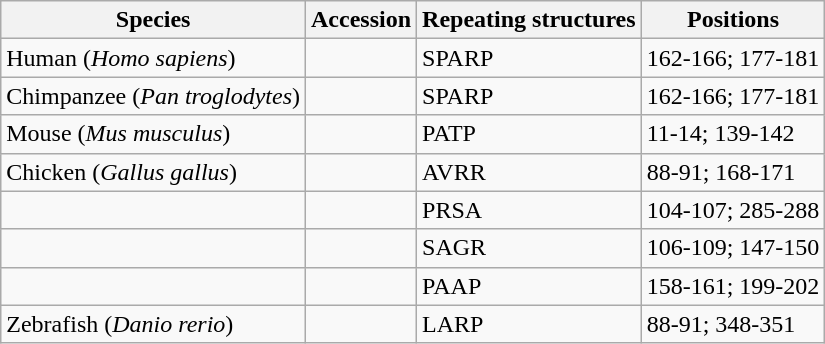<table class="wikitable">
<tr>
<th>Species</th>
<th>Accession</th>
<th>Repeating structures</th>
<th>Positions</th>
</tr>
<tr>
<td>Human (<em>Homo sapiens</em>)</td>
<td></td>
<td>SPARP</td>
<td>162-166; 177-181</td>
</tr>
<tr>
<td>Chimpanzee (<em>Pan troglodytes</em>)</td>
<td></td>
<td>SPARP</td>
<td>162-166; 177-181</td>
</tr>
<tr>
<td>Mouse (<em>Mus musculus</em>)</td>
<td></td>
<td>PATP</td>
<td>11-14; 139-142</td>
</tr>
<tr>
<td>Chicken (<em>Gallus gallus</em>)</td>
<td></td>
<td>AVRR</td>
<td>88-91; 168-171</td>
</tr>
<tr>
<td></td>
<td></td>
<td>PRSA</td>
<td>104-107; 285-288</td>
</tr>
<tr>
<td></td>
<td></td>
<td>SAGR</td>
<td>106-109; 147-150</td>
</tr>
<tr>
<td></td>
<td></td>
<td>PAAP</td>
<td>158-161; 199-202</td>
</tr>
<tr>
<td>Zebrafish (<em>Danio rerio</em>)</td>
<td></td>
<td>LARP</td>
<td>88-91; 348-351</td>
</tr>
</table>
